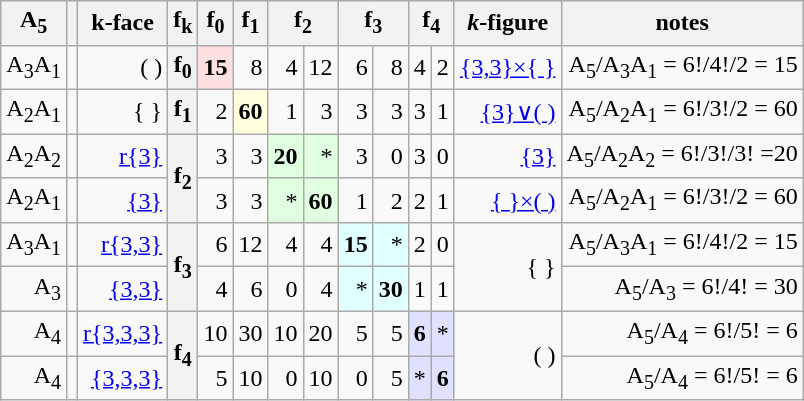<table class=wikitable>
<tr>
<th>A<sub>5</sub></th>
<th></th>
<th>k-face</th>
<th>f<sub>k</sub></th>
<th>f<sub>0</sub></th>
<th>f<sub>1</sub></th>
<th colspan=2>f<sub>2</sub></th>
<th colspan=2>f<sub>3</sub></th>
<th colspan=2>f<sub>4</sub></th>
<th><em>k</em>-figure</th>
<th>notes</th>
</tr>
<tr align=right>
<td>A<sub>3</sub>A<sub>1</sub></td>
<td></td>
<td>( )</td>
<th>f<sub>0</sub></th>
<td BGCOLOR="#ffe0e0"><strong>15</strong></td>
<td>8</td>
<td>4</td>
<td>12</td>
<td>6</td>
<td>8</td>
<td>4</td>
<td>2</td>
<td><a href='#'>{3,3}×{ }</a></td>
<td>A<sub>5</sub>/A<sub>3</sub>A<sub>1</sub> = 6!/4!/2 = 15</td>
</tr>
<tr align=right>
<td>A<sub>2</sub>A<sub>1</sub></td>
<td></td>
<td>{ }</td>
<th>f<sub>1</sub></th>
<td>2</td>
<td BGCOLOR="#ffffe0"><strong>60</strong></td>
<td>1</td>
<td>3</td>
<td>3</td>
<td>3</td>
<td>3</td>
<td>1</td>
<td><a href='#'>{3}∨( )</a></td>
<td>A<sub>5</sub>/A<sub>2</sub>A<sub>1</sub> = 6!/3!/2 = 60</td>
</tr>
<tr align=right>
<td>A<sub>2</sub>A<sub>2</sub></td>
<td></td>
<td><a href='#'>r{3}</a></td>
<th rowspan=2>f<sub>2</sub></th>
<td>3</td>
<td>3</td>
<td BGCOLOR="#e0ffe0"><strong>20</strong></td>
<td BGCOLOR="#e0ffe0">*</td>
<td>3</td>
<td>0</td>
<td>3</td>
<td>0</td>
<td><a href='#'>{3}</a></td>
<td>A<sub>5</sub>/A<sub>2</sub>A<sub>2</sub> = 6!/3!/3! =20</td>
</tr>
<tr align=right>
<td>A<sub>2</sub>A<sub>1</sub></td>
<td></td>
<td><a href='#'>{3}</a></td>
<td>3</td>
<td>3</td>
<td BGCOLOR="#e0ffe0">*</td>
<td BGCOLOR="#e0ffe0"><strong>60</strong></td>
<td>1</td>
<td>2</td>
<td>2</td>
<td>1</td>
<td><a href='#'>{ }×( )</a></td>
<td>A<sub>5</sub>/A<sub>2</sub>A<sub>1</sub> = 6!/3!/2 = 60</td>
</tr>
<tr align=right>
<td>A<sub>3</sub>A<sub>1</sub></td>
<td></td>
<td><a href='#'>r{3,3}</a></td>
<th rowspan=2>f<sub>3</sub></th>
<td>6</td>
<td>12</td>
<td>4</td>
<td>4</td>
<td BGCOLOR="#e0ffff"><strong>15</strong></td>
<td BGCOLOR="#e0ffff">*</td>
<td>2</td>
<td>0</td>
<td rowspan=2>{ }</td>
<td>A<sub>5</sub>/A<sub>3</sub>A<sub>1</sub> = 6!/4!/2 = 15</td>
</tr>
<tr align=right>
<td>A<sub>3</sub></td>
<td></td>
<td><a href='#'>{3,3}</a></td>
<td>4</td>
<td>6</td>
<td>0</td>
<td>4</td>
<td BGCOLOR="#e0ffff">*</td>
<td BGCOLOR="#e0ffff"><strong>30</strong></td>
<td>1</td>
<td>1</td>
<td>A<sub>5</sub>/A<sub>3</sub> = 6!/4! = 30</td>
</tr>
<tr align=right>
<td>A<sub>4</sub></td>
<td></td>
<td><a href='#'>r{3,3,3}</a></td>
<th rowspan=2>f<sub>4</sub></th>
<td>10</td>
<td>30</td>
<td>10</td>
<td>20</td>
<td>5</td>
<td>5</td>
<td BGCOLOR="#e0e0ff"><strong>6</strong></td>
<td BGCOLOR="#e0e0ff">*</td>
<td rowspan=2>( )</td>
<td>A<sub>5</sub>/A<sub>4</sub> = 6!/5! = 6</td>
</tr>
<tr align=right>
<td>A<sub>4</sub></td>
<td></td>
<td><a href='#'>{3,3,3}</a></td>
<td>5</td>
<td>10</td>
<td>0</td>
<td>10</td>
<td>0</td>
<td>5</td>
<td BGCOLOR="#e0e0ff">*</td>
<td BGCOLOR="#e0e0ff"><strong>6</strong></td>
<td>A<sub>5</sub>/A<sub>4</sub> = 6!/5! = 6</td>
</tr>
</table>
